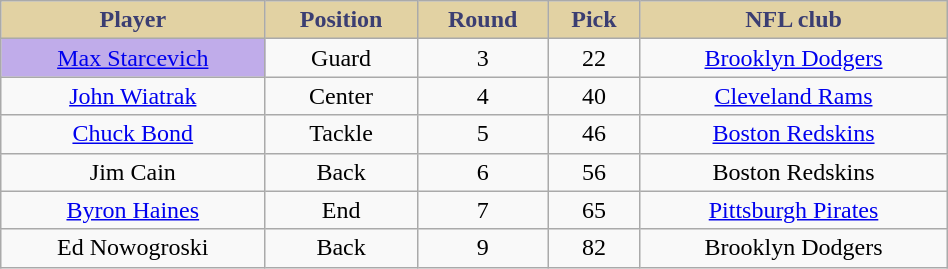<table class="wikitable" style="width:50%;">
<tr style="text-align:center; background:#e2d2a3; color:#3b3e72;">
<td><strong>Player</strong></td>
<td><strong>Position</strong></td>
<td><strong>Round</strong></td>
<td><strong>Pick</strong></td>
<td><strong>NFL club</strong></td>
</tr>
<tr style="text-align:center;" bgcolor="">
<td bgcolor="C0ACEA"><a href='#'>Max Starcevich</a></td>
<td>Guard</td>
<td>3</td>
<td>22</td>
<td><a href='#'>Brooklyn Dodgers</a></td>
</tr>
<tr style="text-align:center;" bgcolor="">
<td><a href='#'>John Wiatrak</a></td>
<td>Center</td>
<td>4</td>
<td>40</td>
<td><a href='#'>Cleveland Rams</a></td>
</tr>
<tr style="text-align:center;" bgcolor="">
<td><a href='#'>Chuck Bond</a></td>
<td>Tackle</td>
<td>5</td>
<td>46</td>
<td><a href='#'>Boston Redskins</a></td>
</tr>
<tr style="text-align:center;" bgcolor="">
<td>Jim Cain</td>
<td>Back</td>
<td>6</td>
<td>56</td>
<td>Boston Redskins</td>
</tr>
<tr style="text-align:center;" bgcolor="">
<td><a href='#'>Byron Haines</a></td>
<td>End</td>
<td>7</td>
<td>65</td>
<td><a href='#'>Pittsburgh Pirates</a></td>
</tr>
<tr style="text-align:center;" bgcolor="">
<td>Ed Nowogroski</td>
<td>Back</td>
<td>9</td>
<td>82</td>
<td>Brooklyn Dodgers</td>
</tr>
</table>
